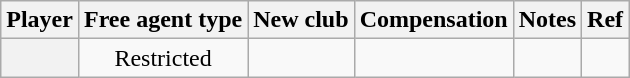<table class="wikitable plainrowheaders sortable" style="text-align:center;">
<tr>
<th scope="col">Player</th>
<th scope="col">Free agent type</th>
<th scope="col">New club</th>
<th scope="col">Compensation</th>
<th scope="col">Notes</th>
<th scope="col" class="unsortable">Ref</th>
</tr>
<tr>
<th scope="row"><strong></strong></th>
<td>Restricted</td>
<td></td>
<td></td>
<td></td>
<td></td>
</tr>
</table>
